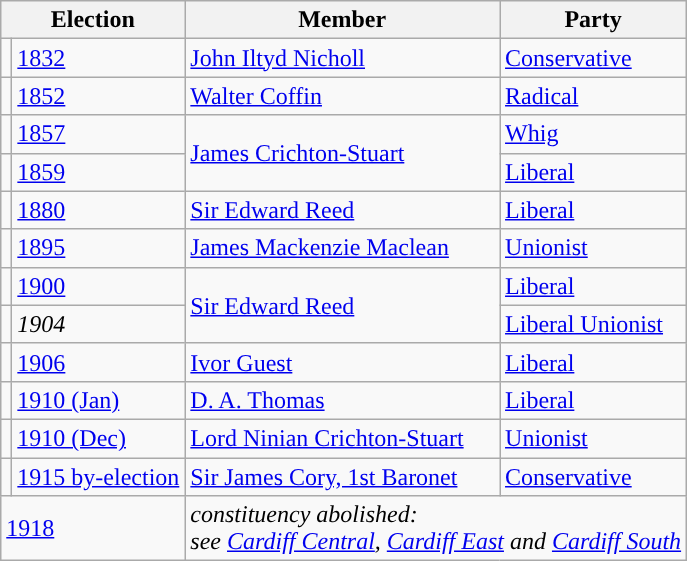<table class="wikitable">
<tr>
<th colspan="2">Election</th>
<th>Member</th>
<th>Party</th>
</tr>
<tr>
<td style="color:inherit;background-color: "></td>
<td><a href='#'>1832</a></td>
<td><a href='#'>John Iltyd Nicholl</a></td>
<td><a href='#'>Conservative</a></td>
</tr>
<tr>
<td style="color:inherit;background-color: "></td>
<td><a href='#'>1852</a></td>
<td><a href='#'>Walter Coffin</a></td>
<td><a href='#'>Radical</a></td>
</tr>
<tr>
<td style="color:inherit;background-color: "></td>
<td><a href='#'>1857</a></td>
<td rowspan="2"><a href='#'>James Crichton-Stuart</a></td>
<td><a href='#'>Whig</a></td>
</tr>
<tr>
<td style="color:inherit;background-color: "></td>
<td><a href='#'>1859</a></td>
<td><a href='#'>Liberal</a></td>
</tr>
<tr>
<td style="color:inherit;background-color: "></td>
<td><a href='#'>1880</a></td>
<td><a href='#'>Sir Edward Reed</a></td>
<td><a href='#'>Liberal</a></td>
</tr>
<tr>
<td style="color:inherit;background-color: "></td>
<td><a href='#'>1895</a></td>
<td><a href='#'>James Mackenzie Maclean</a></td>
<td><a href='#'>Unionist</a></td>
</tr>
<tr>
<td style="color:inherit;background-color: "></td>
<td><a href='#'>1900</a></td>
<td rowspan="2"><a href='#'>Sir Edward Reed</a></td>
<td><a href='#'>Liberal</a></td>
</tr>
<tr>
<td style="color:inherit;background-color: "></td>
<td><em>1904</em></td>
<td><a href='#'>Liberal Unionist</a></td>
</tr>
<tr>
<td style="color:inherit;background-color: "></td>
<td><a href='#'>1906</a></td>
<td><a href='#'>Ivor Guest</a></td>
<td><a href='#'>Liberal</a></td>
</tr>
<tr>
<td style="color:inherit;background-color: "></td>
<td><a href='#'>1910 (Jan)</a></td>
<td><a href='#'>D. A. Thomas</a></td>
<td><a href='#'>Liberal</a></td>
</tr>
<tr>
<td style="color:inherit;background-color: "></td>
<td><a href='#'>1910 (Dec)</a></td>
<td><a href='#'>Lord Ninian Crichton-Stuart</a></td>
<td><a href='#'>Unionist</a></td>
</tr>
<tr>
<td style="color:inherit;background-color: "></td>
<td><a href='#'>1915 by-election</a></td>
<td><a href='#'>Sir James Cory, 1st Baronet</a></td>
<td><a href='#'>Conservative</a></td>
</tr>
<tr>
<td colspan="2"><a href='#'>1918</a></td>
<td colspan="2"><em>constituency abolished: <br>see <a href='#'>Cardiff Central</a>, <a href='#'>Cardiff East</a> and <a href='#'>Cardiff South</a></em></td>
</tr>
</table>
